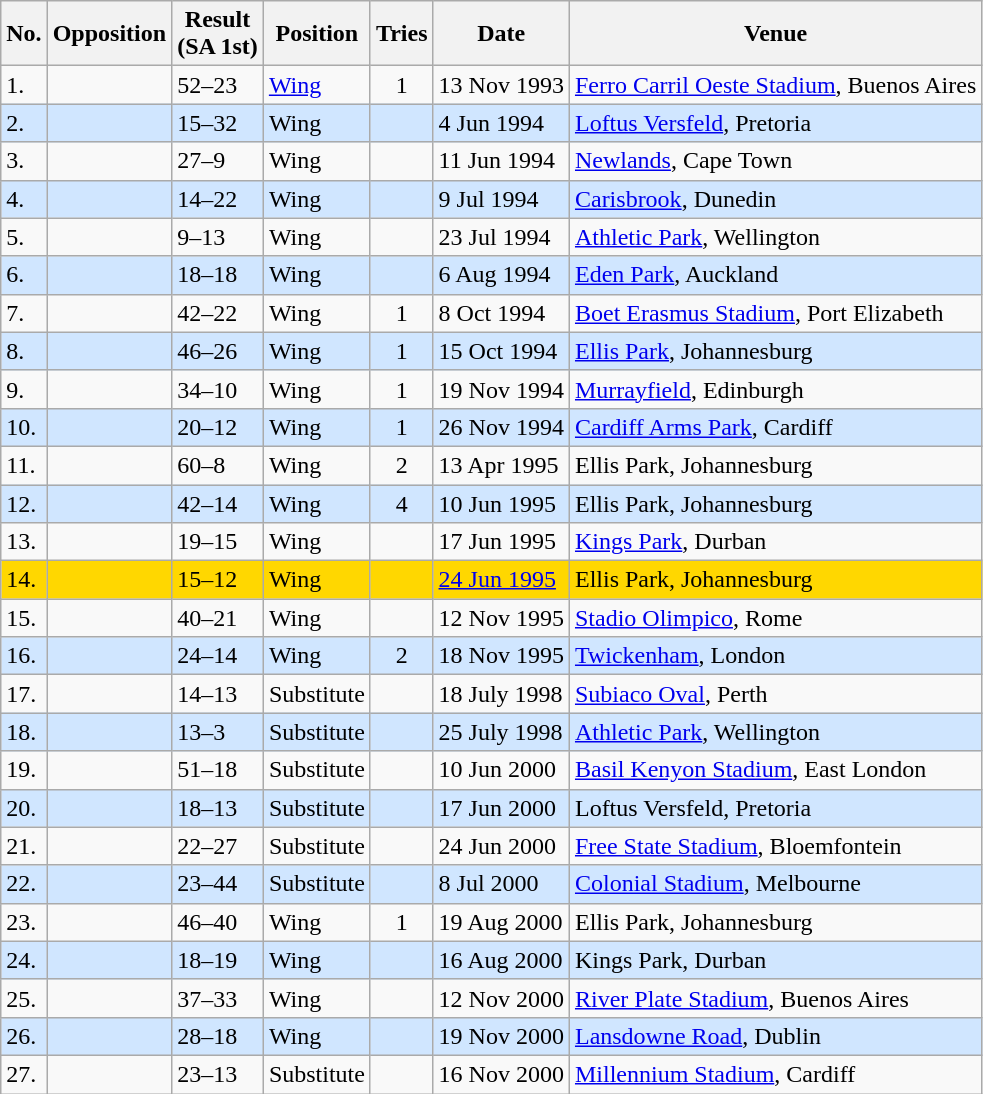<table class="wikitable sortable">
<tr>
<th>No.</th>
<th>Opposition</th>
<th>Result<br>(SA 1st)</th>
<th>Position</th>
<th>Tries</th>
<th>Date</th>
<th>Venue</th>
</tr>
<tr>
<td>1.</td>
<td></td>
<td>52–23</td>
<td><a href='#'>Wing</a></td>
<td align=center>1</td>
<td>13 Nov 1993</td>
<td><a href='#'>Ferro Carril Oeste Stadium</a>, Buenos Aires</td>
</tr>
<tr style="background: #D0E6FF;">
<td>2.</td>
<td></td>
<td>15–32</td>
<td>Wing</td>
<td></td>
<td>4 Jun 1994</td>
<td><a href='#'>Loftus Versfeld</a>, Pretoria</td>
</tr>
<tr>
<td>3.</td>
<td></td>
<td>27–9</td>
<td>Wing</td>
<td></td>
<td>11 Jun 1994</td>
<td><a href='#'>Newlands</a>, Cape Town</td>
</tr>
<tr style="background: #D0E6FF;">
<td>4.</td>
<td></td>
<td>14–22</td>
<td>Wing</td>
<td></td>
<td>9 Jul 1994</td>
<td><a href='#'>Carisbrook</a>, Dunedin</td>
</tr>
<tr>
<td>5.</td>
<td></td>
<td>9–13</td>
<td>Wing</td>
<td></td>
<td>23 Jul 1994</td>
<td><a href='#'>Athletic Park</a>, Wellington</td>
</tr>
<tr style="background: #D0E6FF;">
<td>6.</td>
<td></td>
<td>18–18</td>
<td>Wing</td>
<td></td>
<td>6 Aug 1994</td>
<td><a href='#'>Eden Park</a>, Auckland</td>
</tr>
<tr>
<td>7.</td>
<td></td>
<td>42–22</td>
<td>Wing</td>
<td align=center>1</td>
<td>8 Oct 1994</td>
<td><a href='#'>Boet Erasmus Stadium</a>, Port Elizabeth</td>
</tr>
<tr style="background: #D0E6FF;">
<td>8.</td>
<td></td>
<td>46–26</td>
<td>Wing</td>
<td align=center>1</td>
<td>15 Oct 1994</td>
<td><a href='#'>Ellis Park</a>, Johannesburg</td>
</tr>
<tr>
<td>9.</td>
<td></td>
<td>34–10</td>
<td>Wing</td>
<td align=center>1</td>
<td>19 Nov 1994</td>
<td><a href='#'>Murrayfield</a>, Edinburgh</td>
</tr>
<tr style="background: #D0E6FF;">
<td>10.</td>
<td></td>
<td>20–12</td>
<td>Wing</td>
<td align=center>1</td>
<td>26 Nov 1994</td>
<td><a href='#'>Cardiff Arms Park</a>, Cardiff</td>
</tr>
<tr>
<td>11.</td>
<td></td>
<td>60–8</td>
<td>Wing</td>
<td align=center>2</td>
<td>13 Apr 1995</td>
<td>Ellis Park, Johannesburg</td>
</tr>
<tr style="background: #D0E6FF;">
<td>12.</td>
<td></td>
<td>42–14</td>
<td>Wing</td>
<td align=center>4</td>
<td>10 Jun 1995</td>
<td>Ellis Park, Johannesburg</td>
</tr>
<tr>
<td>13.</td>
<td></td>
<td>19–15</td>
<td>Wing</td>
<td></td>
<td>17 Jun 1995</td>
<td><a href='#'>Kings Park</a>, Durban</td>
</tr>
<tr bgcolor=gold>
<td>14.</td>
<td></td>
<td>15–12</td>
<td>Wing</td>
<td></td>
<td><a href='#'>24 Jun 1995</a></td>
<td>Ellis Park, Johannesburg</td>
</tr>
<tr>
<td>15.</td>
<td></td>
<td>40–21</td>
<td>Wing</td>
<td></td>
<td>12 Nov 1995</td>
<td><a href='#'>Stadio Olimpico</a>, Rome</td>
</tr>
<tr style="background: #D0E6FF;">
<td>16.</td>
<td></td>
<td>24–14</td>
<td>Wing</td>
<td align=center>2</td>
<td>18 Nov 1995</td>
<td><a href='#'>Twickenham</a>, London</td>
</tr>
<tr>
<td>17.</td>
<td></td>
<td>14–13</td>
<td>Substitute</td>
<td></td>
<td>18 July 1998</td>
<td><a href='#'>Subiaco Oval</a>, Perth</td>
</tr>
<tr style="background: #D0E6FF;">
<td>18.</td>
<td></td>
<td>13–3</td>
<td>Substitute</td>
<td></td>
<td>25 July 1998</td>
<td><a href='#'>Athletic Park</a>, Wellington</td>
</tr>
<tr>
<td>19.</td>
<td></td>
<td>51–18</td>
<td>Substitute</td>
<td></td>
<td>10 Jun 2000</td>
<td><a href='#'>Basil Kenyon Stadium</a>, East London</td>
</tr>
<tr style="background: #D0E6FF;">
<td>20.</td>
<td></td>
<td>18–13</td>
<td>Substitute</td>
<td></td>
<td>17 Jun 2000</td>
<td>Loftus Versfeld, Pretoria</td>
</tr>
<tr>
<td>21.</td>
<td></td>
<td>22–27</td>
<td>Substitute</td>
<td></td>
<td>24 Jun 2000</td>
<td><a href='#'>Free State Stadium</a>, Bloemfontein</td>
</tr>
<tr style="background: #D0E6FF;">
<td>22.</td>
<td></td>
<td>23–44</td>
<td>Substitute</td>
<td></td>
<td>8 Jul 2000</td>
<td><a href='#'>Colonial Stadium</a>, Melbourne</td>
</tr>
<tr>
<td>23.</td>
<td></td>
<td>46–40</td>
<td>Wing</td>
<td align=center>1</td>
<td>19 Aug 2000</td>
<td>Ellis Park, Johannesburg</td>
</tr>
<tr style="background: #D0E6FF;">
<td>24.</td>
<td></td>
<td>18–19</td>
<td>Wing</td>
<td></td>
<td>16 Aug 2000</td>
<td>Kings Park, Durban</td>
</tr>
<tr>
<td>25.</td>
<td></td>
<td>37–33</td>
<td>Wing</td>
<td></td>
<td>12 Nov 2000</td>
<td><a href='#'>River Plate Stadium</a>, Buenos Aires</td>
</tr>
<tr style="background: #D0E6FF;">
<td>26.</td>
<td></td>
<td>28–18</td>
<td>Wing</td>
<td></td>
<td>19 Nov 2000</td>
<td><a href='#'>Lansdowne Road</a>, Dublin</td>
</tr>
<tr>
<td>27.</td>
<td></td>
<td>23–13</td>
<td>Substitute</td>
<td></td>
<td>16 Nov 2000</td>
<td><a href='#'>Millennium Stadium</a>, Cardiff</td>
</tr>
</table>
